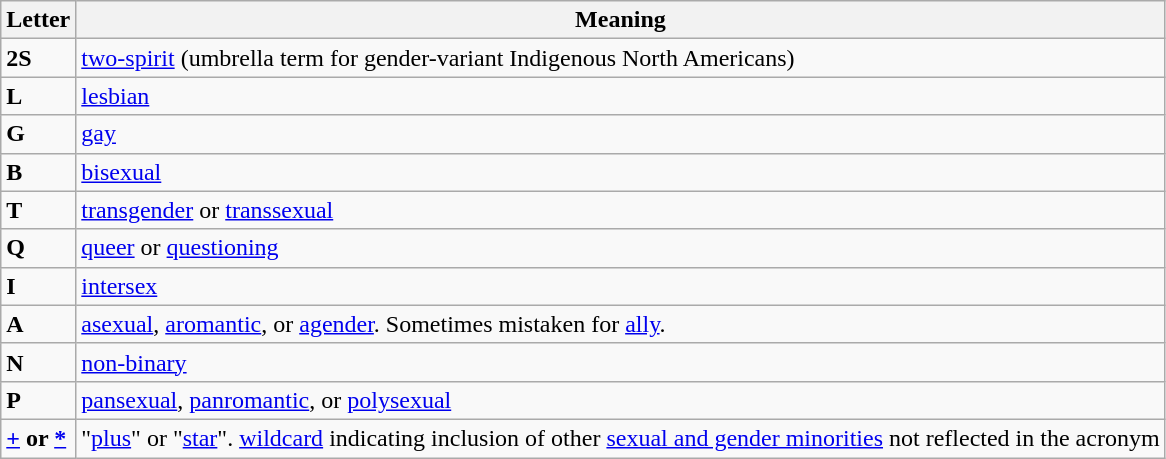<table class="wikitable">
<tr>
<th>Letter</th>
<th>Meaning</th>
</tr>
<tr>
<td><strong>2S</strong></td>
<td><a href='#'>two-spirit</a> (umbrella term for gender-variant Indigenous North Americans)</td>
</tr>
<tr>
<td><strong>L</strong></td>
<td><a href='#'>lesbian</a></td>
</tr>
<tr>
<td><strong>G</strong></td>
<td><a href='#'>gay</a></td>
</tr>
<tr>
<td><strong>B</strong></td>
<td><a href='#'>bisexual</a></td>
</tr>
<tr>
<td><strong>T</strong></td>
<td><a href='#'>transgender</a> or <a href='#'>transsexual</a></td>
</tr>
<tr>
<td><strong>Q</strong></td>
<td><a href='#'>queer</a> or <a href='#'>questioning</a></td>
</tr>
<tr>
<td><strong>I</strong></td>
<td><a href='#'>intersex</a></td>
</tr>
<tr>
<td><strong>A</strong></td>
<td><a href='#'>asexual</a>, <a href='#'>aromantic</a>, or <a href='#'>agender</a>. Sometimes mistaken for <a href='#'>ally</a>.</td>
</tr>
<tr>
<td><strong>N</strong></td>
<td><a href='#'>non-binary</a></td>
</tr>
<tr>
<td><strong>P</strong></td>
<td><a href='#'>pansexual</a>, <a href='#'>panromantic</a>, or <a href='#'>polysexual</a></td>
</tr>
<tr>
<td><strong><a href='#'>+</a> or <a href='#'>*</a></strong></td>
<td>"<a href='#'>plus</a>" or "<a href='#'>star</a>". <a href='#'>wildcard</a> indicating inclusion of other <a href='#'>sexual and gender minorities</a> not reflected in the acronym</td>
</tr>
</table>
